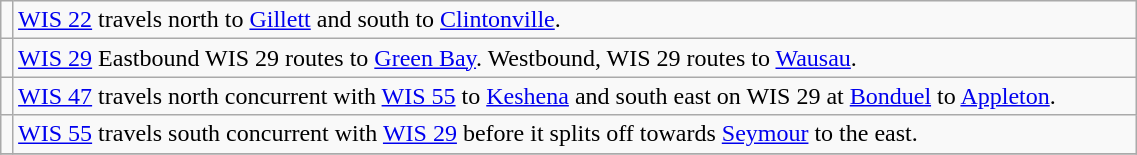<table class="wikitable" style="width:60%">
<tr>
<td></td>
<td><a href='#'>WIS 22</a> travels north to <a href='#'>Gillett</a> and south to <a href='#'>Clintonville</a>.</td>
</tr>
<tr>
<td></td>
<td><a href='#'>WIS 29</a> Eastbound WIS 29 routes to <a href='#'>Green Bay</a>. Westbound, WIS 29 routes to <a href='#'>Wausau</a>.</td>
</tr>
<tr>
<td></td>
<td><a href='#'>WIS 47</a> travels north concurrent with <a href='#'>WIS 55</a> to <a href='#'>Keshena</a> and south  east on WIS 29 at <a href='#'>Bonduel</a> to <a href='#'>Appleton</a>.</td>
</tr>
<tr>
<td></td>
<td><a href='#'>WIS 55</a> travels south concurrent with <a href='#'>WIS 29</a> before it splits off towards <a href='#'>Seymour</a>  to the east.</td>
</tr>
<tr>
</tr>
</table>
